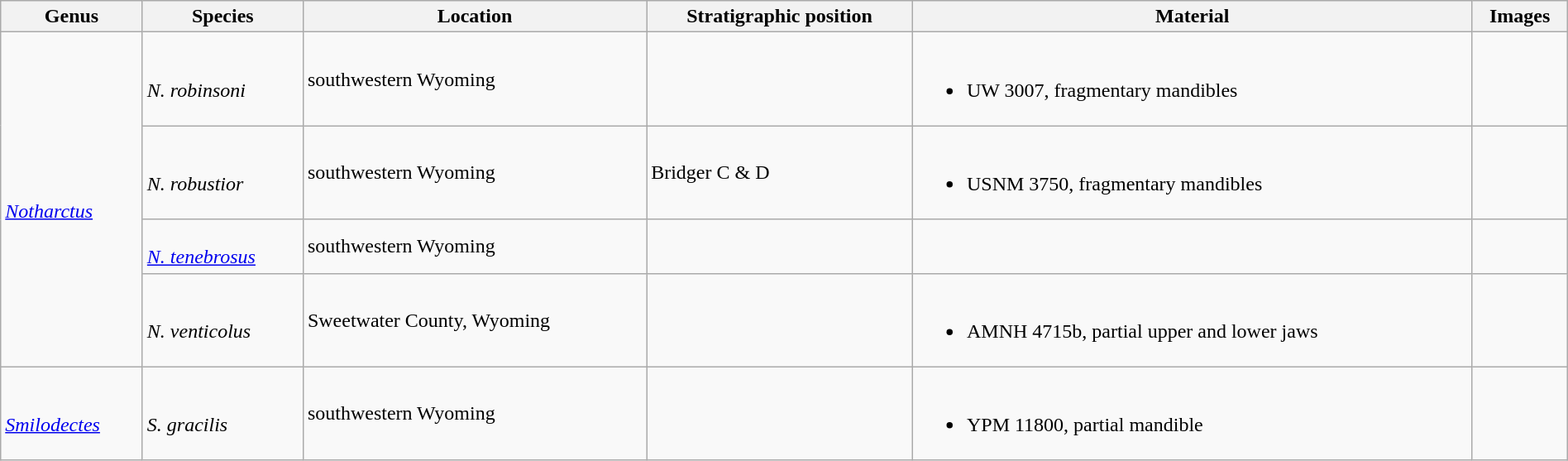<table class="wikitable sortable"  style="margin:auto; width:100%;">
<tr>
<th>Genus</th>
<th>Species</th>
<th>Location</th>
<th>Stratigraphic position</th>
<th>Material</th>
<th>Images</th>
</tr>
<tr>
<td rowspan=4><br><em><a href='#'>Notharctus</a></em></td>
<td><br><em>N. robinsoni</em></td>
<td>southwestern Wyoming</td>
<td></td>
<td><br><ul><li>UW 3007, fragmentary mandibles</li></ul></td>
<td></td>
</tr>
<tr>
<td><br><em>N. robustior</em></td>
<td>southwestern Wyoming</td>
<td>Bridger C & D</td>
<td><br><ul><li>USNM 3750, fragmentary mandibles</li></ul></td>
<td></td>
</tr>
<tr>
<td><br><em><a href='#'>N. tenebrosus</a></em></td>
<td>southwestern Wyoming</td>
<td></td>
<td></td>
<td></td>
</tr>
<tr>
<td><br><em>N. venticolus</em></td>
<td>Sweetwater County, Wyoming</td>
<td></td>
<td><br><ul><li>AMNH 4715b, partial upper and lower jaws</li></ul></td>
<td></td>
</tr>
<tr>
<td rowspan=4><br><em><a href='#'>Smilodectes</a></em></td>
<td><br><em>S. gracilis</em></td>
<td>southwestern Wyoming</td>
<td></td>
<td><br><ul><li>YPM 11800, partial mandible</li></ul></td>
<td></td>
</tr>
</table>
